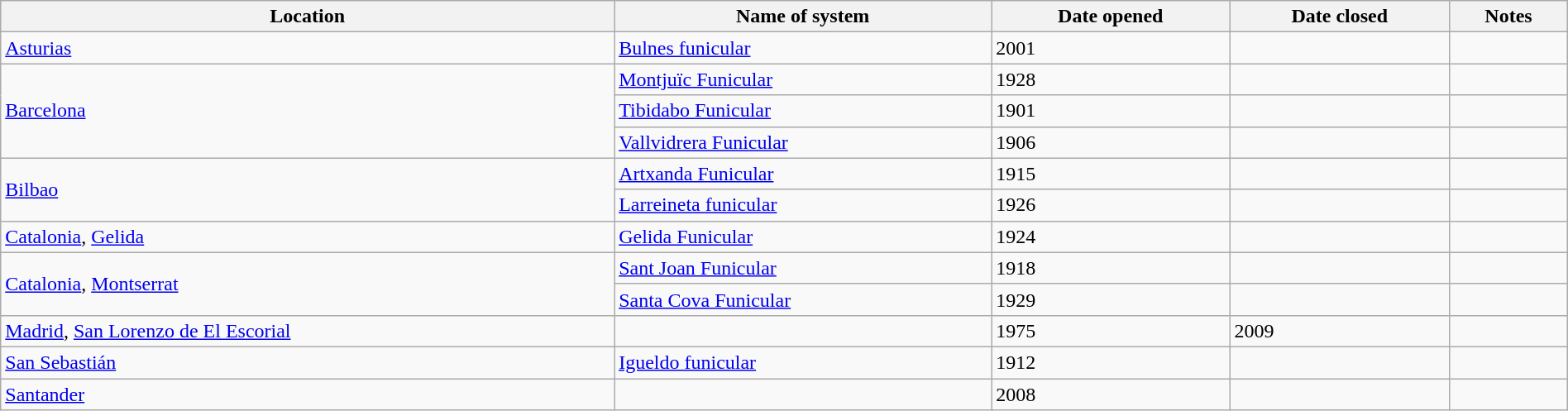<table class="wikitable" width=100%>
<tr>
<th>Location</th>
<th>Name of system</th>
<th>Date opened</th>
<th>Date closed</th>
<th>Notes</th>
</tr>
<tr>
<td><a href='#'>Asturias</a></td>
<td><a href='#'>Bulnes funicular</a></td>
<td>2001</td>
<td></td>
<td></td>
</tr>
<tr>
<td rowspan="3"><a href='#'>Barcelona</a></td>
<td><a href='#'>Montjuïc Funicular</a></td>
<td>1928</td>
<td></td>
<td></td>
</tr>
<tr>
<td><a href='#'>Tibidabo Funicular</a></td>
<td>1901</td>
<td></td>
<td></td>
</tr>
<tr>
<td><a href='#'>Vallvidrera Funicular</a></td>
<td>1906</td>
<td></td>
<td></td>
</tr>
<tr>
<td rowspan="2"><a href='#'>Bilbao</a></td>
<td><a href='#'>Artxanda Funicular</a></td>
<td>1915</td>
<td></td>
<td></td>
</tr>
<tr>
<td><a href='#'>Larreineta funicular</a></td>
<td>1926</td>
<td></td>
<td></td>
</tr>
<tr>
<td><a href='#'>Catalonia</a>, <a href='#'>Gelida</a></td>
<td><a href='#'>Gelida Funicular</a></td>
<td>1924</td>
<td></td>
<td></td>
</tr>
<tr>
<td rowspan="2"><a href='#'>Catalonia</a>, <a href='#'>Montserrat</a></td>
<td><a href='#'>Sant Joan Funicular</a></td>
<td>1918</td>
<td></td>
<td></td>
</tr>
<tr>
<td><a href='#'>Santa Cova Funicular</a></td>
<td>1929</td>
<td></td>
<td></td>
</tr>
<tr>
<td><a href='#'>Madrid</a>, <a href='#'>San Lorenzo de El Escorial</a></td>
<td></td>
<td>1975</td>
<td>2009</td>
<td></td>
</tr>
<tr>
<td><a href='#'>San Sebastián</a></td>
<td><a href='#'>Igueldo funicular</a></td>
<td>1912</td>
<td></td>
<td></td>
</tr>
<tr>
<td><a href='#'>Santander</a></td>
<td></td>
<td>2008</td>
<td></td>
<td></td>
</tr>
</table>
